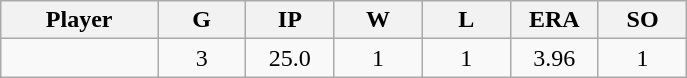<table class="wikitable sortable">
<tr>
<th bgcolor="#DDDDFF" width="16%">Player</th>
<th bgcolor="#DDDDFF" width="9%">G</th>
<th bgcolor="#DDDDFF" width="9%">IP</th>
<th bgcolor="#DDDDFF" width="9%">W</th>
<th bgcolor="#DDDDFF" width="9%">L</th>
<th bgcolor="#DDDDFF" width="9%">ERA</th>
<th bgcolor="#DDDDFF" width="9%">SO</th>
</tr>
<tr align="center">
<td></td>
<td>3</td>
<td>25.0</td>
<td>1</td>
<td>1</td>
<td>3.96</td>
<td>1</td>
</tr>
</table>
